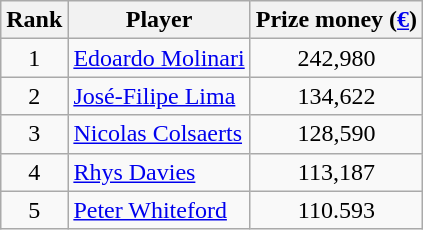<table class="wikitable">
<tr>
<th>Rank</th>
<th>Player</th>
<th>Prize money (<a href='#'>€</a>)</th>
</tr>
<tr>
<td align=center>1</td>
<td> <a href='#'>Edoardo Molinari</a></td>
<td align=center>242,980</td>
</tr>
<tr>
<td align=center>2</td>
<td> <a href='#'>José-Filipe Lima</a></td>
<td align=center>134,622</td>
</tr>
<tr>
<td align=center>3</td>
<td> <a href='#'>Nicolas Colsaerts</a></td>
<td align=center>128,590</td>
</tr>
<tr>
<td align=center>4</td>
<td> <a href='#'>Rhys Davies</a></td>
<td align=center>113,187</td>
</tr>
<tr>
<td align=center>5</td>
<td> <a href='#'>Peter Whiteford</a></td>
<td align=center>110.593</td>
</tr>
</table>
